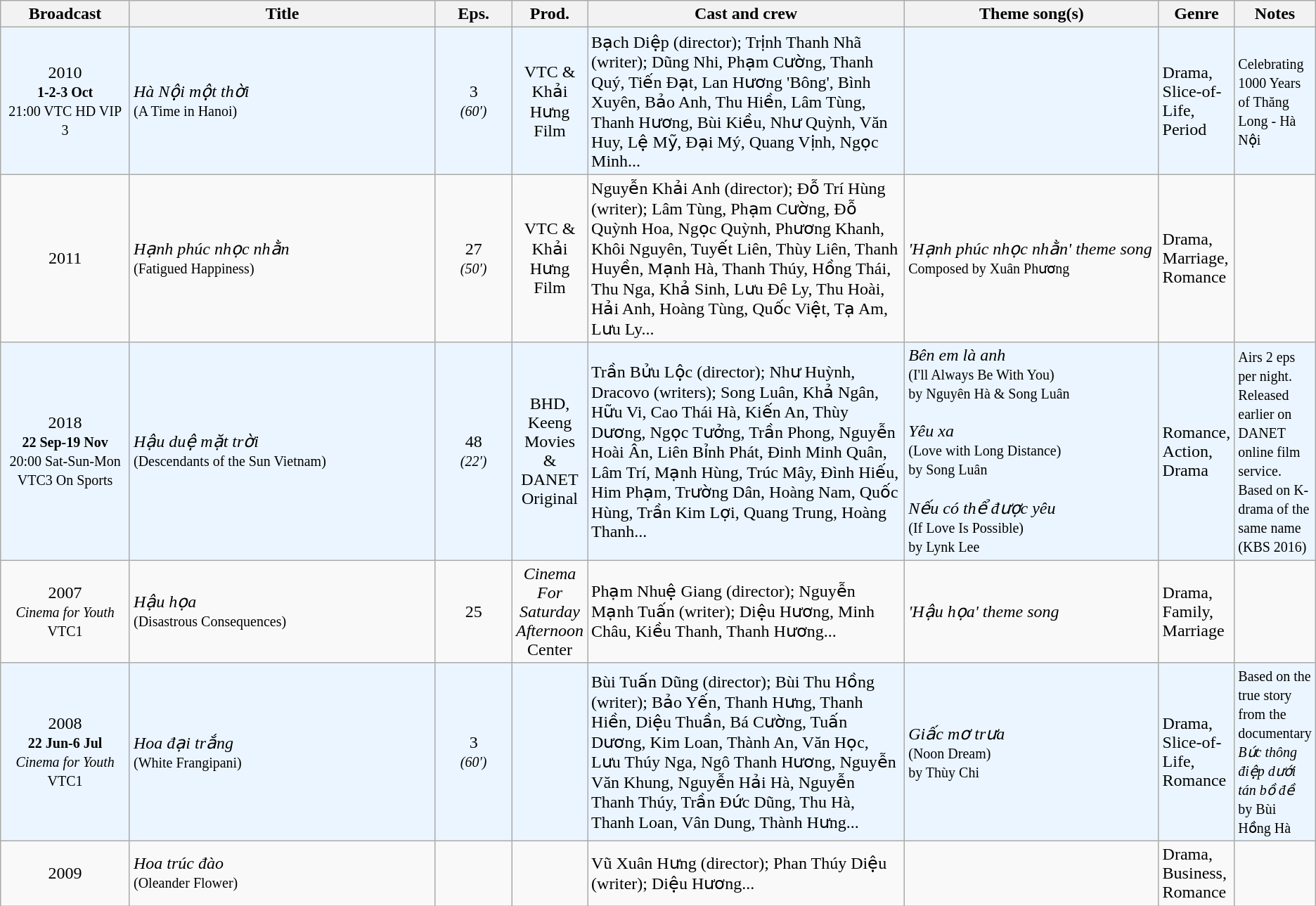<table class="wikitable sortable">
<tr>
<th style="width:10%;">Broadcast</th>
<th style="width:24%;">Title</th>
<th style="width:6%;">Eps.</th>
<th style="width:5%;">Prod.</th>
<th style="width:25%;">Cast and crew</th>
<th style="width:20%;">Theme song(s)</th>
<th style="width:5%;">Genre</th>
<th style="width:5%;">Notes</th>
</tr>
<tr ---- bgcolor="#ebf5ff">
<td style="text-align:center;">2010<br><small><strong>1-2-3 Oct</strong><br>21:00 VTC HD VIP 3</small><br></td>
<td><em>Hà Nội một thời</em> <br><small>(A Time in Hanoi)</small></td>
<td style="text-align:center;">3<br><small><em>(60′)</em></small></td>
<td style="text-align:center;">VTC & Khải Hưng Film</td>
<td>Bạch Diệp (director); Trịnh Thanh Nhã (writer); Dũng Nhi, Phạm Cường, Thanh Quý, Tiến Đạt, Lan Hương 'Bông', Bình Xuyên, Bảo Anh, Thu Hiền, Lâm Tùng, Thanh Hương, Bùi Kiều, Như Quỳnh, Văn Huy, Lệ Mỹ, Đại Mý, Quang Vịnh, Ngọc Minh...</td>
<td></td>
<td>Drama, Slice-of-Life, Period</td>
<td><small>Celebrating 1000 Years of Thăng Long - Hà Nội</small></td>
</tr>
<tr>
<td style="text-align:center;">2011<br></td>
<td><em>Hạnh phúc nhọc nhằn</em> <br><small>(Fatigued Happiness)</small></td>
<td style="text-align:center;">27<br><small><em>(50′)</em></small></td>
<td style="text-align:center;">VTC & Khải Hưng Film</td>
<td>Nguyễn Khải Anh (director); Đỗ Trí Hùng (writer); Lâm Tùng, Phạm Cường, Đỗ Quỳnh Hoa, Ngọc Quỳnh, Phương Khanh, Khôi Nguyên, Tuyết Liên, Thùy Liên, Thanh Huyền, Mạnh Hà, Thanh Thúy, Hồng Thái, Thu Nga, Khả Sinh, Lưu Đê Ly, Thu Hoài, Hải Anh, Hoàng Tùng, Quốc Việt, Tạ Am, Lưu Ly...</td>
<td><em> 'Hạnh phúc nhọc nhằn' theme song</em><br><small>Composed by Xuân Phương</small></td>
<td>Drama, Marriage, Romance</td>
<td></td>
</tr>
<tr ---- bgcolor="#ebf5ff">
<td style="text-align:center;">2018<br><small><strong>22 Sep-19 Nov</strong><br>20:00 Sat-Sun-Mon<br>VTC3 On Sports</small><br></td>
<td><em>Hậu duệ mặt trời</em> <br><small>(Descendants of the Sun Vietnam)</small></td>
<td style="text-align:center;">48<br><small><em>(22′)</em></small></td>
<td style="text-align:center;">BHD, Keeng Movies & DANET Original</td>
<td>Trần Bửu Lộc (director); Như Huỳnh, Dracovo (writers); Song Luân, Khả Ngân, Hữu Vi, Cao Thái Hà, Kiến An, Thùy Dương, Ngọc Tưởng, Trần Phong, Nguyễn Hoài Ân, Liên Bỉnh Phát, Đinh Minh Quân, Lâm Trí, Mạnh Hùng, Trúc Mây, Đình Hiếu, Him Phạm, Trường Dân, Hoàng Nam, Quốc Hùng, Trần Kim Lợi, Quang Trung, Hoàng Thanh...</td>
<td><em>Bên em là anh</em><br><small>(I'll Always Be With You)<br>by Nguyên Hà & Song Luân</small><br><br><em>Yêu xa</em><br><small>(Love with Long Distance)<br>by Song Luân</small><br><br><em>Nếu có thể được yêu</em><br><small>(If Love Is Possible)<br>by Lynk Lee</small></td>
<td>Romance, Action, Drama</td>
<td><small>Airs 2 eps per night. Released earlier on DANET online film service. Based on K-drama of the same name (KBS 2016)</small></td>
</tr>
<tr>
<td style="text-align:center;">2007<br><small><em>Cinema for Youth</em><br>VTC1</small><br></td>
<td><em>Hậu họa</em> <br><small>(Disastrous Consequences)</small></td>
<td style="text-align:center;">25</td>
<td style="text-align:center;"><em>Cinema For Saturday Afternoon</em> Center</td>
<td>Phạm Nhuệ Giang (director); Nguyễn Mạnh Tuấn (writer); Diệu Hương, Minh Châu, Kiều Thanh, Thanh Hương...</td>
<td><em> 'Hậu họa' theme song</em></td>
<td>Drama, Family, Marriage</td>
<td></td>
</tr>
<tr ---- bgcolor="#ebf5ff">
<td style="text-align:center;">2008<br><small><strong>22 Jun-6 Jul</strong></small><br><small><em>Cinema for Youth</em><br>VTC1</small><br></td>
<td><em>Hoa đại trắng</em> <br><small>(White Frangipani)</small></td>
<td style="text-align:center;">3<br><small><em>(60′)</em></small></td>
<td style="text-align:center;"></td>
<td>Bùi Tuấn Dũng (director); Bùi Thu Hồng (writer); Bảo Yến, Thanh Hưng, Thanh Hiền, Diệu Thuần, Bá Cường, Tuấn Dương, Kim Loan, Thành An, Văn Học, Lưu Thúy Nga, Ngô Thanh Hương, Nguyễn Văn Khung, Nguyễn Hải Hà, Nguyễn Thanh Thúy, Trần Đức Dũng, Thu Hà, Thanh Loan, Vân Dung, Thành Hưng...</td>
<td><em>Giấc mơ trưa</em><br><small>(Noon Dream)<br>by Thùy Chi</small></td>
<td>Drama, Slice-of-Life, Romance</td>
<td><small>Based on the true story from the documentary <em>Bức thông điệp dưới tán bồ đề</em> by Bùi Hồng Hà</small></td>
</tr>
<tr>
<td style="text-align:center;">2009<br></td>
<td><em>Hoa trúc đào</em> <br><small>(Oleander Flower)</small></td>
<td style="text-align:center;"></td>
<td style="text-align:center;"></td>
<td>Vũ Xuân Hưng (director); Phan Thúy Diệu (writer); Diệu Hương...</td>
<td></td>
<td>Drama, Business, Romance</td>
<td></td>
</tr>
</table>
